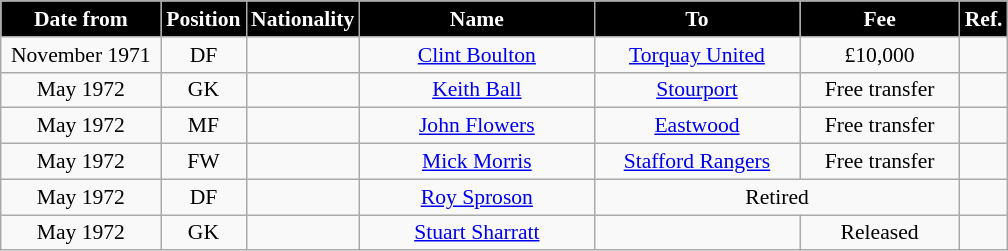<table class="wikitable" style="text-align:center; font-size:90%; ">
<tr>
<th style="background:#000000; color:white; width:100px;">Date from</th>
<th style="background:#000000; color:white; width:50px;">Position</th>
<th style="background:#000000; color:white; width:50px;">Nationality</th>
<th style="background:#000000; color:white; width:150px;">Name</th>
<th style="background:#000000; color:white; width:130px;">To</th>
<th style="background:#000000; color:white; width:100px;">Fee</th>
<th style="background:#000000; color:white; width:25px;">Ref.</th>
</tr>
<tr>
<td>November 1971</td>
<td>DF</td>
<td></td>
<td><a href='#'>Clint Boulton</a></td>
<td><a href='#'>Torquay United</a></td>
<td>£10,000</td>
<td></td>
</tr>
<tr>
<td>May 1972</td>
<td>GK</td>
<td></td>
<td><a href='#'>Keith Ball</a></td>
<td><a href='#'>Stourport</a></td>
<td>Free transfer</td>
<td></td>
</tr>
<tr>
<td>May 1972</td>
<td>MF</td>
<td></td>
<td><a href='#'>John Flowers</a></td>
<td><a href='#'>Eastwood</a></td>
<td>Free transfer</td>
<td></td>
</tr>
<tr>
<td>May 1972</td>
<td>FW</td>
<td></td>
<td><a href='#'>Mick Morris</a></td>
<td><a href='#'>Stafford Rangers</a></td>
<td>Free transfer</td>
<td></td>
</tr>
<tr>
<td>May 1972</td>
<td>DF</td>
<td></td>
<td><a href='#'>Roy Sproson</a></td>
<td colspan="2">Retired</td>
<td></td>
</tr>
<tr>
<td>May 1972</td>
<td>GK</td>
<td></td>
<td><a href='#'>Stuart Sharratt</a></td>
<td></td>
<td>Released</td>
<td></td>
</tr>
</table>
